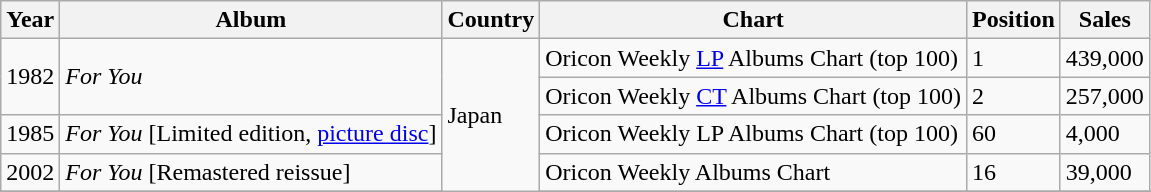<table class="wikitable">
<tr>
<th>Year</th>
<th>Album</th>
<th>Country</th>
<th>Chart</th>
<th>Position</th>
<th>Sales</th>
</tr>
<tr>
<td rowspan=2>1982</td>
<td rowspan=2><em>For You</em></td>
<td rowspan=6>Japan</td>
<td>Oricon Weekly <a href='#'>LP</a> Albums Chart (top 100)</td>
<td>1</td>
<td rowspan=1>439,000</td>
</tr>
<tr>
<td>Oricon Weekly <a href='#'>CT</a> Albums Chart (top 100)</td>
<td>2</td>
<td rowspan=1>257,000</td>
</tr>
<tr>
<td rowspan=1>1985</td>
<td rowspan=1><em>For You</em> [Limited edition, <a href='#'>picture disc</a>]</td>
<td>Oricon Weekly LP Albums Chart (top 100)</td>
<td>60</td>
<td rowspan=1>4,000</td>
</tr>
<tr>
<td>2002</td>
<td><em>For You</em> [Remastered reissue]</td>
<td>Oricon Weekly Albums Chart</td>
<td>16</td>
<td>39,000</td>
</tr>
<tr>
</tr>
</table>
